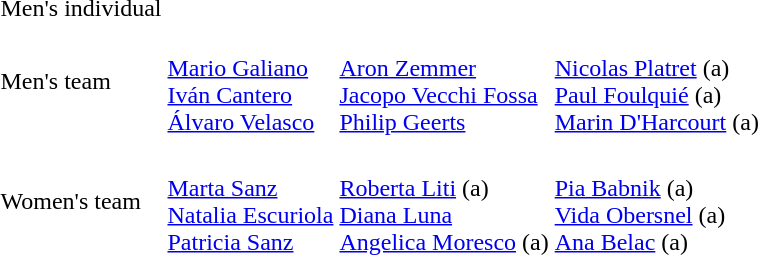<table>
<tr>
<td>Men's individual</td>
<td></td>
<td></td>
<td></td>
</tr>
<tr>
<td>Men's team</td>
<td><br><a href='#'>Mario Galiano</a><br><a href='#'>Iván Cantero</a><br><a href='#'>Álvaro Velasco</a></td>
<td><br><a href='#'>Aron Zemmer</a><br><a href='#'>Jacopo Vecchi Fossa</a><br><a href='#'>Philip Geerts</a></td>
<td><br><a href='#'>Nicolas Platret</a> (a)<br><a href='#'>Paul Foulquié</a> (a)<br><a href='#'>Marin D'Harcourt</a> (a)</td>
</tr>
<tr>
<td></td>
<td></td>
<td></td>
<td></td>
</tr>
<tr>
<td>Women's team</td>
<td><br><a href='#'>Marta Sanz</a><br><a href='#'>Natalia Escuriola</a><br><a href='#'>Patricia Sanz</a></td>
<td><br><a href='#'>Roberta Liti</a> (a)<br><a href='#'>Diana Luna</a><br><a href='#'>Angelica Moresco</a> (a)</td>
<td><br><a href='#'>Pia Babnik</a> (a)<br><a href='#'>Vida Obersnel</a> (a)<br><a href='#'>Ana Belac</a> (a)</td>
</tr>
</table>
